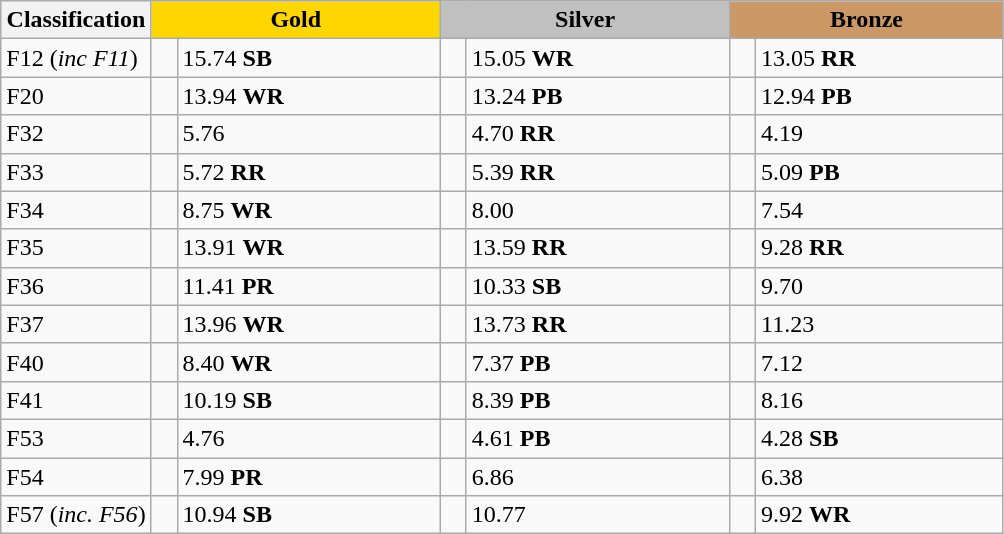<table class=wikitable style="font-size:100%">
<tr>
<th rowspan="1" width="15%">Classification</th>
<th colspan="2" style="background:gold;">Gold</th>
<th colspan="2" style="background:silver;">Silver</th>
<th colspan="2" style="background:#CC9966;">Bronze</th>
</tr>
<tr>
<td>F12 (<em>inc F11</em>)<br></td>
<td></td>
<td>15.74 <strong>SB</strong></td>
<td></td>
<td>15.05 <strong>WR</strong></td>
<td></td>
<td>13.05 <strong>RR</strong></td>
</tr>
<tr>
<td>F20 <br></td>
<td></td>
<td>13.94 <strong>WR</strong></td>
<td></td>
<td>13.24 <strong>PB</strong></td>
<td></td>
<td>12.94 <strong>PB</strong></td>
</tr>
<tr>
<td>F32<br></td>
<td></td>
<td>5.76</td>
<td></td>
<td>4.70 <strong>RR</strong></td>
<td></td>
<td>4.19</td>
</tr>
<tr>
<td>F33 <br></td>
<td></td>
<td>5.72 <strong>RR</strong></td>
<td></td>
<td>5.39 <strong>RR</strong></td>
<td></td>
<td>5.09 <strong>PB</strong></td>
</tr>
<tr>
<td>F34 <br></td>
<td></td>
<td>8.75 <strong>WR</strong></td>
<td></td>
<td>8.00</td>
<td></td>
<td>7.54</td>
</tr>
<tr>
<td>F35 <br></td>
<td></td>
<td>13.91 <strong>WR</strong></td>
<td></td>
<td>13.59 <strong>RR</strong></td>
<td></td>
<td>9.28 <strong>RR</strong></td>
</tr>
<tr>
<td>F36 <br></td>
<td></td>
<td>11.41 <strong>PR</strong></td>
<td></td>
<td>10.33 <strong>SB</strong></td>
<td></td>
<td>9.70</td>
</tr>
<tr>
<td>F37 <br></td>
<td></td>
<td>13.96 <strong>WR</strong></td>
<td></td>
<td>13.73 <strong>RR</strong></td>
<td></td>
<td>11.23</td>
</tr>
<tr>
<td>F40 <br></td>
<td></td>
<td>8.40 <strong>WR</strong></td>
<td></td>
<td>7.37 <strong>PB</strong></td>
<td></td>
<td>7.12</td>
</tr>
<tr>
<td>F41 <br></td>
<td></td>
<td>10.19 <strong>SB</strong></td>
<td></td>
<td>8.39 <strong>PB</strong></td>
<td></td>
<td>8.16</td>
</tr>
<tr>
<td>F53 <br></td>
<td></td>
<td>4.76</td>
<td></td>
<td>4.61 <strong>PB</strong></td>
<td></td>
<td>4.28 <strong>SB</strong></td>
</tr>
<tr>
<td>F54 <br></td>
<td></td>
<td>7.99 <strong>PR</strong></td>
<td></td>
<td>6.86</td>
<td></td>
<td>6.38</td>
</tr>
<tr>
<td>F57 (<em>inc. F56</em>)<br></td>
<td></td>
<td>10.94 <strong>SB</strong></td>
<td></td>
<td>10.77</td>
<td></td>
<td>9.92 <strong>WR</strong></td>
</tr>
</table>
